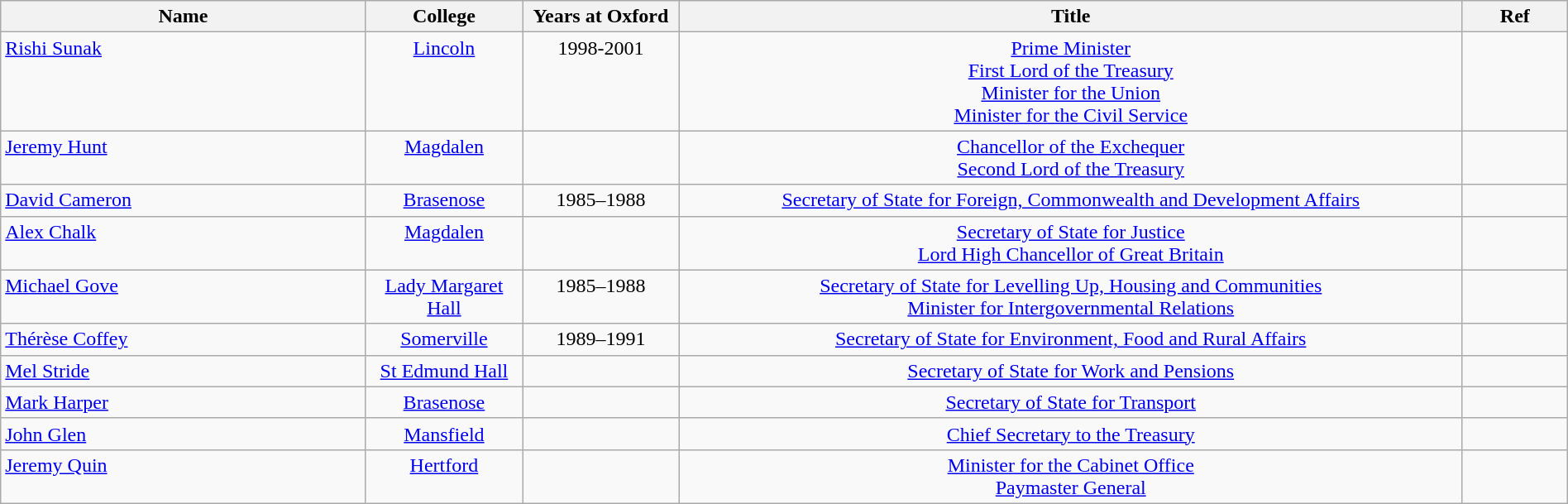<table class="wikitable sortable" style="width:100%">
<tr>
<th width="*">Name</th>
<th width="10%">College</th>
<th width="10%">Years at Oxford</th>
<th width="50%">Title</th>
<th width="*">Ref</th>
</tr>
<tr valign="top">
<td><a href='#'>Rishi Sunak</a></td>
<td align="center"><a href='#'>Lincoln</a></td>
<td align="center">1998-2001</td>
<td align="center"><a href='#'>Prime Minister</a><br><a href='#'>First Lord of the Treasury</a><br><a href='#'>Minister for the Union</a><br><a href='#'>Minister for the Civil Service</a></td>
<td align="center"></td>
</tr>
<tr valign="top">
<td><a href='#'>Jeremy Hunt</a></td>
<td align="center"><a href='#'>Magdalen</a></td>
<td align="center"></td>
<td align="center"><a href='#'>Chancellor of the Exchequer</a><br><a href='#'>Second Lord of the Treasury</a></td>
<td align="center"></td>
</tr>
<tr valign="top">
<td><a href='#'>David Cameron</a></td>
<td align="center"><a href='#'>Brasenose</a></td>
<td align="center">1985–1988</td>
<td align="center"><a href='#'>Secretary of State for Foreign, Commonwealth and Development Affairs</a></td>
<td align="center"></td>
</tr>
<tr valign="top">
<td><a href='#'>Alex Chalk</a></td>
<td align="center"><a href='#'>Magdalen</a></td>
<td align="center"></td>
<td align="center"><a href='#'>Secretary of State for Justice</a><br><a href='#'>Lord High Chancellor of Great Britain</a></td>
<td align="center"></td>
</tr>
<tr valign="top">
<td><a href='#'>Michael Gove</a></td>
<td align="center"><a href='#'>Lady Margaret Hall</a></td>
<td align="center">1985–1988</td>
<td align="center"><a href='#'>Secretary of State for Levelling Up, Housing and Communities</a><br><a href='#'>Minister for Intergovernmental Relations</a></td>
<td align="center"></td>
</tr>
<tr valign="top">
<td><a href='#'>Thérèse Coffey</a></td>
<td align="center"><a href='#'>Somerville</a></td>
<td align="center">1989–1991</td>
<td align="center"><a href='#'>Secretary of State for Environment, Food and Rural Affairs</a></td>
<td align="center"></td>
</tr>
<tr valign="top">
<td><a href='#'>Mel Stride</a></td>
<td align="center"><a href='#'>St Edmund Hall</a></td>
<td align="center"></td>
<td align="center"><a href='#'>Secretary of State for Work and Pensions</a></td>
<td align="center"></td>
</tr>
<tr valign="top">
<td><a href='#'>Mark Harper</a></td>
<td align="center"><a href='#'>Brasenose</a></td>
<td align="center"></td>
<td align="center"><a href='#'>Secretary of State for Transport</a></td>
<td align="center"></td>
</tr>
<tr valign="top">
<td><a href='#'>John Glen</a></td>
<td align="center"><a href='#'>Mansfield</a></td>
<td align="center"></td>
<td align="center"><a href='#'>Chief Secretary to the Treasury</a></td>
<td align="center"></td>
</tr>
<tr valign="top">
<td><a href='#'>Jeremy Quin</a></td>
<td align="center"><a href='#'>Hertford</a></td>
<td align="center"></td>
<td align="center"><a href='#'>Minister for the Cabinet Office</a><br><a href='#'>Paymaster General</a></td>
<td align="center"></td>
</tr>
</table>
